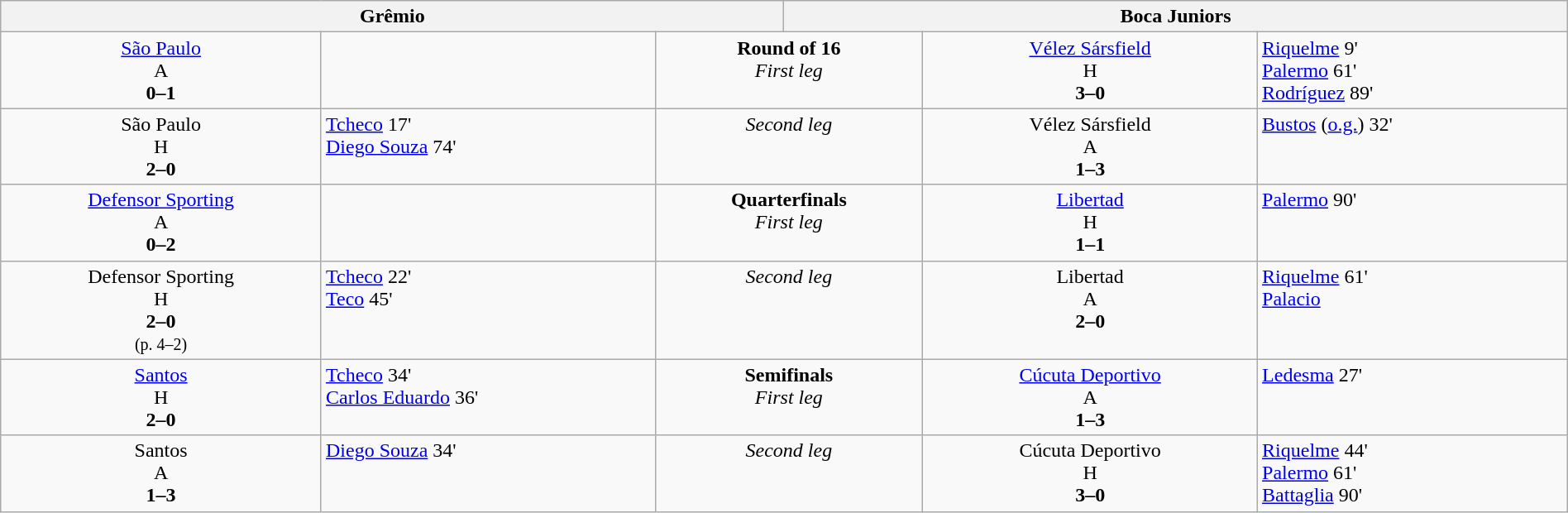<table width=100% border=0 class=wikitable>
<tr valign=top>
<th colspan=3 width=45%>Grêmio</th>
<th colspan=3 width=45%>Boca Juniors</th>
</tr>
<tr valign=top align=center>
<td> <a href='#'>São Paulo</a> <br>A<br> <strong>0–1</strong></td>
<td align=left></td>
<td colspan=2><strong>Round of 16</strong> <br> <em>First leg</em></td>
<td> <a href='#'>Vélez Sársfield</a> <br>H<br> <strong>3–0</strong></td>
<td align=left><a href='#'>Riquelme</a> 9'<br><a href='#'>Palermo</a> 61'<br><a href='#'>Rodríguez</a> 89'</td>
</tr>
<tr valign=top align=center>
<td> São Paulo<br>H<br><strong>2–0</strong></td>
<td align=left><a href='#'>Tcheco</a> 17'<br><a href='#'>Diego Souza</a> 74'</td>
<td colspan=2><em>Second leg</em></td>
<td> Vélez Sársfield<br>A<br><strong>1–3</strong></td>
<td align=left><a href='#'>Bustos</a> (<a href='#'>o.g.</a>) 32'</td>
</tr>
<tr valign=top align=center>
<td> <a href='#'>Defensor Sporting</a> <br>A<br><strong>0–2</strong></td>
<td align=left></td>
<td colspan=2><strong>Quarterfinals</strong> <br> <em>First leg</em></td>
<td> <a href='#'>Libertad</a> <br>H<br><strong>1–1</strong></td>
<td align=left><a href='#'>Palermo</a> 90'</td>
</tr>
<tr valign=top align=center>
<td> Defensor Sporting<br>H<br><strong>2–0</strong><br><small>(p. 4–2)</small></td>
<td align=left><a href='#'>Tcheco</a> 22' <br><a href='#'>Teco</a> 45'</td>
<td colspan=2><em>Second leg</em></td>
<td> Libertad <br>A<br><strong>2–0</strong></td>
<td align=left><a href='#'>Riquelme</a> 61'<br><a href='#'>Palacio</a></td>
</tr>
<tr valign=top align=center>
<td> <a href='#'>Santos</a> <br>H<br><strong>2–0</strong></td>
<td align=left><a href='#'>Tcheco</a> 34'<br><a href='#'>Carlos Eduardo</a> 36'</td>
<td colspan=2><strong>Semifinals</strong> <br> <em>First leg</em></td>
<td> <a href='#'>Cúcuta Deportivo</a> <br>A<br><strong>1–3</strong></td>
<td align=left><a href='#'>Ledesma</a> 27'</td>
</tr>
<tr valign=top align=center>
<td> Santos<br>A<br><strong>1–3</strong></td>
<td align=left><a href='#'>Diego Souza</a> 34'</td>
<td colspan=2><em>Second leg</em></td>
<td> Cúcuta Deportivo<br>H<br><strong>3–0</strong></td>
<td align=left><a href='#'>Riquelme</a> 44'<br><a href='#'>Palermo</a> 61' <br><a href='#'>Battaglia</a> 90'</td>
</tr>
</table>
